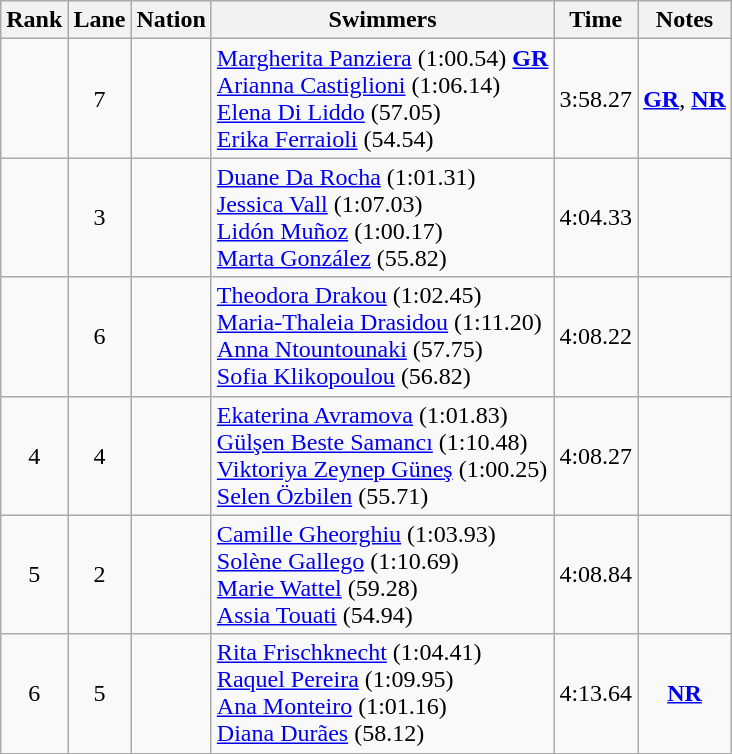<table class="wikitable sortable" style="text-align:center">
<tr>
<th>Rank</th>
<th>Lane</th>
<th>Nation</th>
<th>Swimmers</th>
<th>Time</th>
<th>Notes</th>
</tr>
<tr>
<td></td>
<td>7</td>
<td align="left"></td>
<td align="left"><a href='#'>Margherita Panziera</a> (1:00.54) <strong><a href='#'>GR</a></strong><br><a href='#'>Arianna Castiglioni</a> (1:06.14)<br><a href='#'>Elena Di Liddo</a> (57.05)<br><a href='#'>Erika Ferraioli</a> (54.54)</td>
<td>3:58.27</td>
<td><strong><a href='#'>GR</a></strong>, <strong><a href='#'>NR</a></strong></td>
</tr>
<tr>
<td></td>
<td>3</td>
<td align="left"></td>
<td align="left"><a href='#'>Duane Da Rocha</a> (1:01.31)<br><a href='#'>Jessica Vall</a> (1:07.03)<br><a href='#'>Lidón Muñoz</a> (1:00.17)<br><a href='#'>Marta González</a> (55.82)</td>
<td>4:04.33</td>
<td></td>
</tr>
<tr>
<td></td>
<td>6</td>
<td align="left"></td>
<td align="left"><a href='#'>Theodora Drakou</a> (1:02.45)<br><a href='#'>Maria-Thaleia Drasidou</a> (1:11.20)<br><a href='#'>Anna Ntountounaki</a> (57.75)<br><a href='#'>Sofia Klikopoulou</a> (56.82)</td>
<td>4:08.22</td>
<td></td>
</tr>
<tr>
<td>4</td>
<td>4</td>
<td align="left"></td>
<td align="left"><a href='#'>Ekaterina Avramova</a> (1:01.83)<br><a href='#'>Gülşen Beste Samancı</a> (1:10.48)<br><a href='#'>Viktoriya Zeynep Güneş</a> (1:00.25)<br><a href='#'>Selen Özbilen</a> (55.71)</td>
<td>4:08.27</td>
<td></td>
</tr>
<tr>
<td>5</td>
<td>2</td>
<td align="left"></td>
<td align="left"><a href='#'>Camille Gheorghiu</a> (1:03.93)<br><a href='#'>Solène Gallego</a> (1:10.69)<br><a href='#'>Marie Wattel</a> (59.28)<br><a href='#'>Assia Touati</a> (54.94)</td>
<td>4:08.84</td>
<td></td>
</tr>
<tr>
<td>6</td>
<td>5</td>
<td align="left"></td>
<td align="left"><a href='#'>Rita Frischknecht</a> (1:04.41)<br><a href='#'>Raquel Pereira</a> (1:09.95)<br><a href='#'>Ana Monteiro</a> (1:01.16)<br><a href='#'>Diana Durães</a> (58.12)</td>
<td>4:13.64</td>
<td><strong><a href='#'>NR</a></strong></td>
</tr>
</table>
